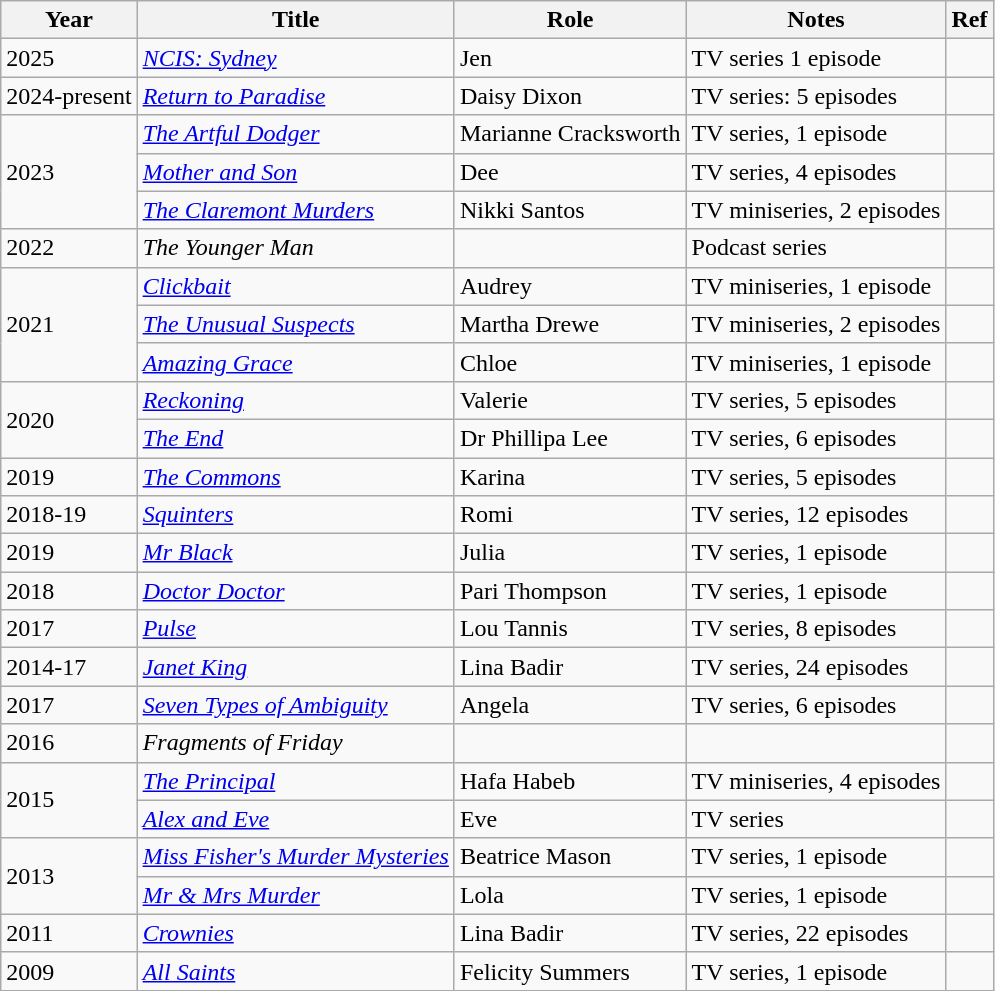<table class="wikitable sortable">
<tr>
<th>Year</th>
<th>Title</th>
<th>Role</th>
<th>Notes</th>
<th>Ref</th>
</tr>
<tr>
<td>2025</td>
<td><a href='#'><em>NCIS: Sydney</em></a></td>
<td>Jen</td>
<td>TV series 1 episode</td>
<td></td>
</tr>
<tr>
<td>2024-present</td>
<td><em><a href='#'>Return to Paradise</a></em></td>
<td>Daisy Dixon</td>
<td>TV series: 5 episodes</td>
<td></td>
</tr>
<tr>
<td rowspan="3">2023</td>
<td><em><a href='#'>The Artful Dodger</a></em></td>
<td>Marianne Cracksworth</td>
<td>TV series, 1 episode</td>
<td></td>
</tr>
<tr>
<td><em><a href='#'>Mother and Son</a></em></td>
<td>Dee</td>
<td>TV series, 4 episodes</td>
<td></td>
</tr>
<tr>
<td><em><a href='#'>The Claremont Murders</a></em></td>
<td>Nikki Santos</td>
<td>TV miniseries, 2 episodes</td>
<td></td>
</tr>
<tr>
<td>2022</td>
<td><em>The Younger Man</em></td>
<td></td>
<td>Podcast series</td>
<td></td>
</tr>
<tr>
<td rowspan="3">2021</td>
<td><em><a href='#'>Clickbait</a></em></td>
<td>Audrey</td>
<td>TV miniseries, 1 episode</td>
<td></td>
</tr>
<tr>
<td><em><a href='#'>The Unusual Suspects</a></em></td>
<td>Martha Drewe</td>
<td>TV miniseries, 2 episodes</td>
<td></td>
</tr>
<tr>
<td><em><a href='#'>Amazing Grace</a></em></td>
<td>Chloe</td>
<td>TV miniseries, 1 episode</td>
<td></td>
</tr>
<tr>
<td rowspan="2">2020</td>
<td><em><a href='#'>Reckoning</a></em></td>
<td>Valerie</td>
<td>TV series, 5 episodes</td>
<td></td>
</tr>
<tr>
<td><em><a href='#'>The End</a></em></td>
<td>Dr Phillipa Lee</td>
<td>TV series, 6 episodes</td>
<td></td>
</tr>
<tr>
<td>2019</td>
<td><em><a href='#'>The Commons</a></em></td>
<td>Karina</td>
<td>TV series, 5 episodes</td>
<td></td>
</tr>
<tr>
<td>2018-19</td>
<td><em><a href='#'>Squinters</a></em></td>
<td>Romi</td>
<td>TV series, 12 episodes</td>
<td></td>
</tr>
<tr>
<td>2019</td>
<td><em><a href='#'>Mr Black</a></em></td>
<td>Julia</td>
<td>TV series, 1 episode</td>
<td></td>
</tr>
<tr>
<td>2018</td>
<td><em><a href='#'>Doctor Doctor</a></em></td>
<td>Pari Thompson</td>
<td>TV series, 1 episode</td>
<td></td>
</tr>
<tr>
<td>2017</td>
<td><em><a href='#'>Pulse</a></em></td>
<td>Lou Tannis</td>
<td>TV series, 8 episodes</td>
<td></td>
</tr>
<tr>
<td>2014-17</td>
<td><em><a href='#'>Janet King</a></em></td>
<td>Lina Badir</td>
<td>TV series, 24 episodes</td>
<td></td>
</tr>
<tr>
<td>2017</td>
<td><em><a href='#'>Seven Types of Ambiguity</a></em></td>
<td>Angela</td>
<td>TV series, 6 episodes</td>
<td></td>
</tr>
<tr>
<td>2016</td>
<td><em>Fragments of Friday</em></td>
<td></td>
<td></td>
<td></td>
</tr>
<tr>
<td rowspan="2">2015</td>
<td><em><a href='#'>The Principal</a></em></td>
<td>Hafa Habeb</td>
<td>TV miniseries, 4 episodes</td>
<td></td>
</tr>
<tr>
<td><em><a href='#'>Alex and Eve</a></em></td>
<td>Eve</td>
<td>TV series</td>
<td></td>
</tr>
<tr>
<td rowspan="2">2013</td>
<td><em><a href='#'>Miss Fisher's Murder Mysteries</a></em></td>
<td>Beatrice Mason</td>
<td>TV series, 1 episode</td>
<td></td>
</tr>
<tr>
<td><em><a href='#'>Mr & Mrs Murder</a></em></td>
<td>Lola</td>
<td>TV series, 1 episode</td>
<td></td>
</tr>
<tr>
<td>2011</td>
<td><em><a href='#'>Crownies</a></em></td>
<td>Lina Badir</td>
<td>TV series, 22 episodes</td>
<td></td>
</tr>
<tr>
<td>2009</td>
<td><em><a href='#'>All Saints</a></em></td>
<td>Felicity Summers</td>
<td>TV series, 1 episode</td>
<td></td>
</tr>
</table>
